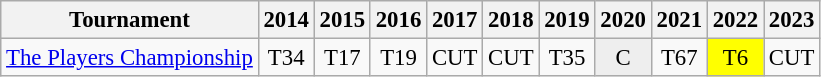<table class="wikitable" style="font-size:95%;text-align:center;">
<tr>
<th>Tournament</th>
<th>2014</th>
<th>2015</th>
<th>2016</th>
<th>2017</th>
<th>2018</th>
<th>2019</th>
<th>2020</th>
<th>2021</th>
<th>2022</th>
<th>2023</th>
</tr>
<tr>
<td align=left><a href='#'>The Players Championship</a></td>
<td>T34</td>
<td>T17</td>
<td>T19</td>
<td>CUT</td>
<td>CUT</td>
<td>T35</td>
<td style="background:#eeeeee;">C</td>
<td>T67</td>
<td style="background:yellow;">T6</td>
<td>CUT</td>
</tr>
</table>
